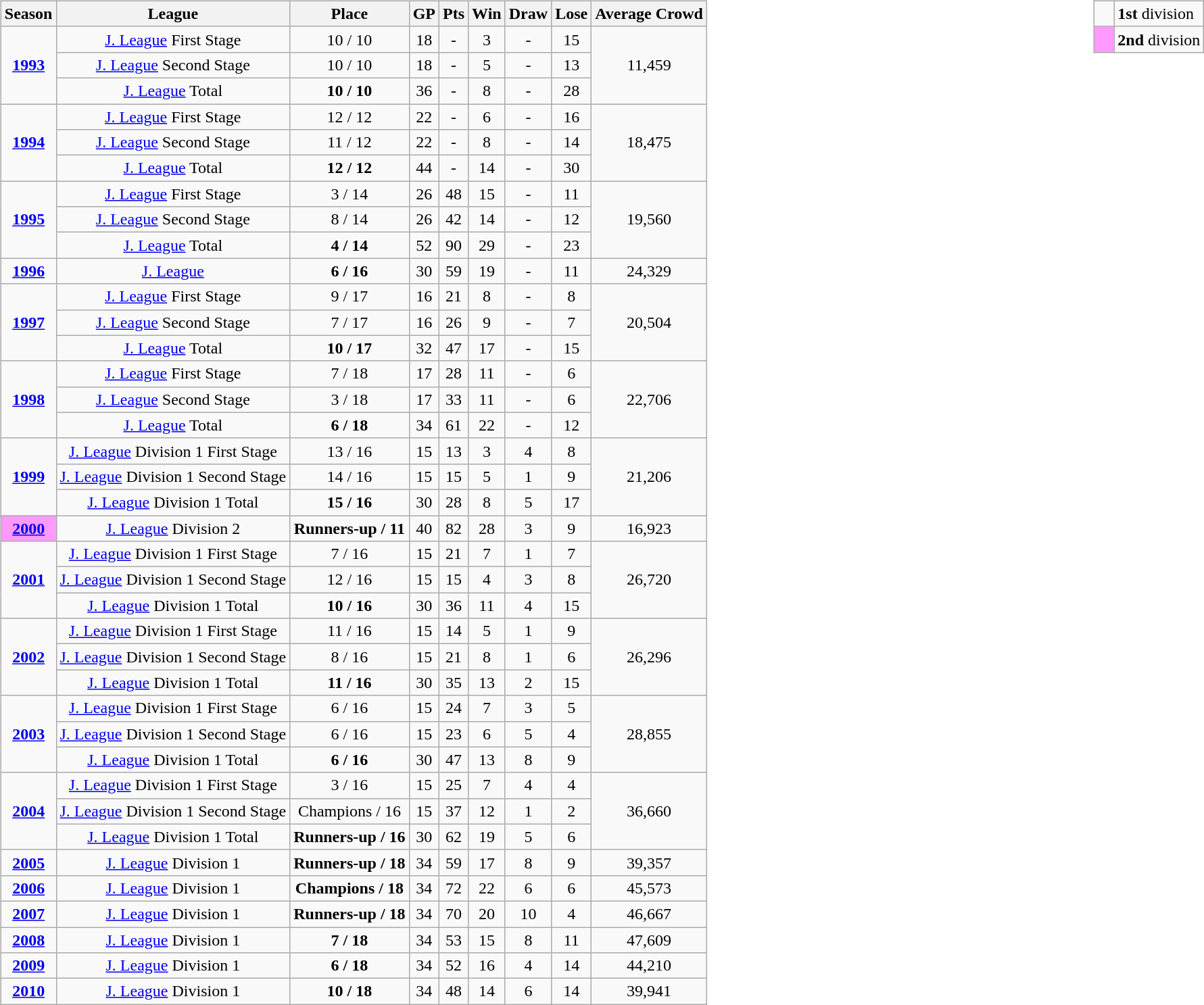<table width=100%>
<tr>
<td><br><table class="wikitable" style="text-align: center;">
<tr>
<th>Season</th>
<th>League</th>
<th>Place</th>
<th>GP</th>
<th>Pts</th>
<th>Win</th>
<th>Draw</th>
<th>Lose</th>
<th>Average Crowd</th>
</tr>
<tr>
<td rowspan="3"><strong><a href='#'>1993</a></strong></td>
<td><a href='#'>J. League</a> First Stage</td>
<td>10 / 10</td>
<td>18</td>
<td>-</td>
<td>3</td>
<td>-</td>
<td>15</td>
<td rowspan="3">11,459</td>
</tr>
<tr>
<td><a href='#'>J. League</a> Second Stage</td>
<td>10 / 10</td>
<td>18</td>
<td>-</td>
<td>5</td>
<td>-</td>
<td>13</td>
</tr>
<tr>
<td><a href='#'>J. League</a> Total</td>
<td><strong>10 / 10</strong></td>
<td>36</td>
<td>-</td>
<td>8</td>
<td>-</td>
<td>28</td>
</tr>
<tr>
<td rowspan="3"><strong><a href='#'>1994</a></strong></td>
<td><a href='#'>J. League</a> First Stage</td>
<td>12 / 12</td>
<td>22</td>
<td>-</td>
<td>6</td>
<td>-</td>
<td>16</td>
<td rowspan="3">18,475</td>
</tr>
<tr>
<td><a href='#'>J. League</a> Second Stage</td>
<td>11 / 12</td>
<td>22</td>
<td>-</td>
<td>8</td>
<td>-</td>
<td>14</td>
</tr>
<tr>
<td><a href='#'>J. League</a> Total</td>
<td><strong>12 / 12</strong></td>
<td>44</td>
<td>-</td>
<td>14</td>
<td>-</td>
<td>30</td>
</tr>
<tr>
<td rowspan="3"><strong><a href='#'>1995</a></strong></td>
<td><a href='#'>J. League</a> First Stage</td>
<td>3 / 14</td>
<td>26</td>
<td>48</td>
<td>15</td>
<td>-</td>
<td>11</td>
<td rowspan="3">19,560</td>
</tr>
<tr>
<td><a href='#'>J. League</a> Second Stage</td>
<td>8 / 14</td>
<td>26</td>
<td>42</td>
<td>14</td>
<td>-</td>
<td>12</td>
</tr>
<tr>
<td><a href='#'>J. League</a> Total</td>
<td><strong>4 / 14</strong></td>
<td>52</td>
<td>90</td>
<td>29</td>
<td>-</td>
<td>23</td>
</tr>
<tr>
<td><strong><a href='#'>1996</a></strong></td>
<td><a href='#'>J. League</a></td>
<td><strong>6 / 16</strong></td>
<td>30</td>
<td>59</td>
<td>19</td>
<td>-</td>
<td>11</td>
<td>24,329</td>
</tr>
<tr>
<td rowspan="3"><strong><a href='#'>1997</a></strong></td>
<td><a href='#'>J. League</a> First Stage</td>
<td>9 / 17</td>
<td>16</td>
<td>21</td>
<td>8</td>
<td>-</td>
<td>8</td>
<td rowspan="3">20,504</td>
</tr>
<tr>
<td><a href='#'>J. League</a> Second Stage</td>
<td>7 / 17</td>
<td>16</td>
<td>26</td>
<td>9</td>
<td>-</td>
<td>7</td>
</tr>
<tr>
<td><a href='#'>J. League</a> Total</td>
<td><strong>10 / 17</strong></td>
<td>32</td>
<td>47</td>
<td>17</td>
<td>-</td>
<td>15</td>
</tr>
<tr>
<td rowspan="3"><strong><a href='#'>1998</a></strong></td>
<td><a href='#'>J. League</a> First Stage</td>
<td>7 / 18</td>
<td>17</td>
<td>28</td>
<td>11</td>
<td>-</td>
<td>6</td>
<td rowspan="3">22,706</td>
</tr>
<tr>
<td><a href='#'>J. League</a> Second Stage</td>
<td>3 / 18</td>
<td>17</td>
<td>33</td>
<td>11</td>
<td>-</td>
<td>6</td>
</tr>
<tr>
<td><a href='#'>J. League</a> Total</td>
<td><strong>6 / 18</strong></td>
<td>34</td>
<td>61</td>
<td>22</td>
<td>-</td>
<td>12</td>
</tr>
<tr>
<td rowspan="3"><strong><a href='#'>1999</a></strong></td>
<td><a href='#'>J. League</a> Division 1 First Stage</td>
<td>13 / 16</td>
<td>15</td>
<td>13</td>
<td>3</td>
<td>4</td>
<td>8</td>
<td rowspan="3">21,206</td>
</tr>
<tr>
<td><a href='#'>J. League</a> Division 1 Second Stage</td>
<td>14 / 16</td>
<td>15</td>
<td>15</td>
<td>5</td>
<td>1</td>
<td>9</td>
</tr>
<tr>
<td><a href='#'>J. League</a> Division 1 Total</td>
<td><strong>15 / 16</strong></td>
<td>30</td>
<td>28</td>
<td>8</td>
<td>5</td>
<td>17</td>
</tr>
<tr>
<td style="background:#FF99FF;"><strong><a href='#'>2000</a></strong></td>
<td><a href='#'>J. League</a> Division 2</td>
<td><strong>Runners-up / 11</strong></td>
<td>40</td>
<td>82</td>
<td>28</td>
<td>3</td>
<td>9</td>
<td>16,923</td>
</tr>
<tr>
<td rowspan="3"><strong><a href='#'>2001</a></strong></td>
<td><a href='#'>J. League</a> Division 1 First Stage</td>
<td>7 / 16</td>
<td>15</td>
<td>21</td>
<td>7</td>
<td>1</td>
<td>7</td>
<td rowspan="3">26,720</td>
</tr>
<tr>
<td><a href='#'>J. League</a> Division 1 Second Stage</td>
<td>12 / 16</td>
<td>15</td>
<td>15</td>
<td>4</td>
<td>3</td>
<td>8</td>
</tr>
<tr>
<td><a href='#'>J. League</a> Division 1 Total</td>
<td><strong>10 / 16</strong></td>
<td>30</td>
<td>36</td>
<td>11</td>
<td>4</td>
<td>15</td>
</tr>
<tr>
<td rowspan="3"><strong><a href='#'>2002</a></strong></td>
<td><a href='#'>J. League</a> Division 1 First Stage</td>
<td>11 / 16</td>
<td>15</td>
<td>14</td>
<td>5</td>
<td>1</td>
<td>9</td>
<td rowspan="3">26,296</td>
</tr>
<tr>
<td><a href='#'>J. League</a> Division 1 Second Stage</td>
<td>8 / 16</td>
<td>15</td>
<td>21</td>
<td>8</td>
<td>1</td>
<td>6</td>
</tr>
<tr>
<td><a href='#'>J. League</a> Division 1 Total</td>
<td><strong>11 / 16</strong></td>
<td>30</td>
<td>35</td>
<td>13</td>
<td>2</td>
<td>15</td>
</tr>
<tr>
<td rowspan="3"><strong><a href='#'>2003</a></strong></td>
<td><a href='#'>J. League</a> Division 1 First Stage</td>
<td>6 / 16</td>
<td>15</td>
<td>24</td>
<td>7</td>
<td>3</td>
<td>5</td>
<td rowspan="3">28,855</td>
</tr>
<tr>
<td><a href='#'>J. League</a> Division 1 Second Stage</td>
<td>6 / 16</td>
<td>15</td>
<td>23</td>
<td>6</td>
<td>5</td>
<td>4</td>
</tr>
<tr>
<td><a href='#'>J. League</a> Division 1 Total</td>
<td><strong>6 / 16</strong></td>
<td>30</td>
<td>47</td>
<td>13</td>
<td>8</td>
<td>9</td>
</tr>
<tr>
<td rowspan="3"><strong><a href='#'>2004</a></strong></td>
<td><a href='#'>J. League</a> Division 1 First Stage</td>
<td>3 / 16</td>
<td>15</td>
<td>25</td>
<td>7</td>
<td>4</td>
<td>4</td>
<td rowspan="3">36,660</td>
</tr>
<tr>
<td><a href='#'>J. League</a> Division 1 Second Stage</td>
<td>Champions / 16</td>
<td>15</td>
<td>37</td>
<td>12</td>
<td>1</td>
<td>2</td>
</tr>
<tr>
<td><a href='#'>J. League</a> Division 1 Total</td>
<td><strong>Runners-up / 16</strong></td>
<td>30</td>
<td>62</td>
<td>19</td>
<td>5</td>
<td>6</td>
</tr>
<tr>
<td><strong><a href='#'>2005</a></strong></td>
<td><a href='#'>J. League</a> Division 1</td>
<td><strong>Runners-up / 18</strong></td>
<td>34</td>
<td>59</td>
<td>17</td>
<td>8</td>
<td>9</td>
<td>39,357</td>
</tr>
<tr>
<td><strong><a href='#'>2006</a></strong></td>
<td><a href='#'>J. League</a> Division 1</td>
<td><strong>Champions / 18</strong></td>
<td>34</td>
<td>72</td>
<td>22</td>
<td>6</td>
<td>6</td>
<td>45,573</td>
</tr>
<tr>
<td><strong><a href='#'>2007</a></strong></td>
<td><a href='#'>J. League</a> Division 1</td>
<td><strong>Runners-up / 18</strong></td>
<td>34</td>
<td>70</td>
<td>20</td>
<td>10</td>
<td>4</td>
<td>46,667</td>
</tr>
<tr>
<td><strong><a href='#'>2008</a></strong></td>
<td><a href='#'>J. League</a> Division 1</td>
<td><strong>7 / 18</strong></td>
<td>34</td>
<td>53</td>
<td>15</td>
<td>8</td>
<td>11</td>
<td>47,609</td>
</tr>
<tr>
<td><strong><a href='#'>2009</a></strong></td>
<td><a href='#'>J. League</a> Division 1</td>
<td><strong>6 / 18</strong></td>
<td>34</td>
<td>52</td>
<td>16</td>
<td>4</td>
<td>14</td>
<td>44,210</td>
</tr>
<tr>
<td><strong><a href='#'>2010</a></strong></td>
<td><a href='#'>J. League</a> Division 1</td>
<td><strong>10 / 18</strong></td>
<td>34</td>
<td>48</td>
<td>14</td>
<td>6</td>
<td>14</td>
<td>39,941</td>
</tr>
</table>
</td>
<td width="50"> </td>
<td valign="top"><br><table class="wikitable">
<tr>
<td>   </td>
<td><strong>1st</strong> division</td>
</tr>
<tr>
<td style="background: #FF99FF;">   </td>
<td><strong>2nd</strong> division</td>
</tr>
</table>
</td>
</tr>
</table>
